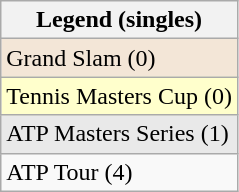<table class="wikitable">
<tr>
<th>Legend (singles)</th>
</tr>
<tr style="background: #f3e6d7;">
<td>Grand Slam (0)</td>
</tr>
<tr style="background: #ffc;">
<td>Tennis Masters Cup (0)</td>
</tr>
<tr style="background: #e9e9e9;">
<td>ATP Masters Series (1)</td>
</tr>
<tr>
<td>ATP Tour (4)</td>
</tr>
</table>
